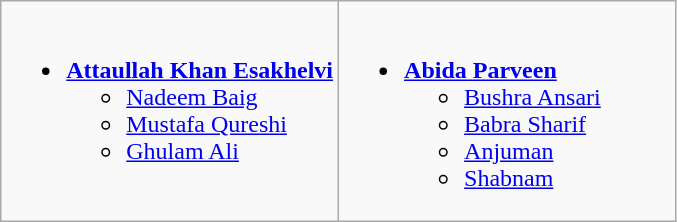<table class=wikitable>
<tr>
<td style="vertical-align:top; width:50%;"><br><ul><li><strong><a href='#'>Attaullah Khan Esakhelvi</a></strong><ul><li><a href='#'>Nadeem Baig</a></li><li><a href='#'>Mustafa Qureshi</a></li><li><a href='#'>Ghulam Ali</a></li></ul></li></ul></td>
<td style="vertical-align:top; width:50%;"><br><ul><li><strong><a href='#'>Abida Parveen</a></strong><ul><li><a href='#'>Bushra Ansari</a></li><li><a href='#'>Babra Sharif</a></li><li><a href='#'>Anjuman</a></li><li><a href='#'>Shabnam</a></li></ul></li></ul></td>
</tr>
</table>
